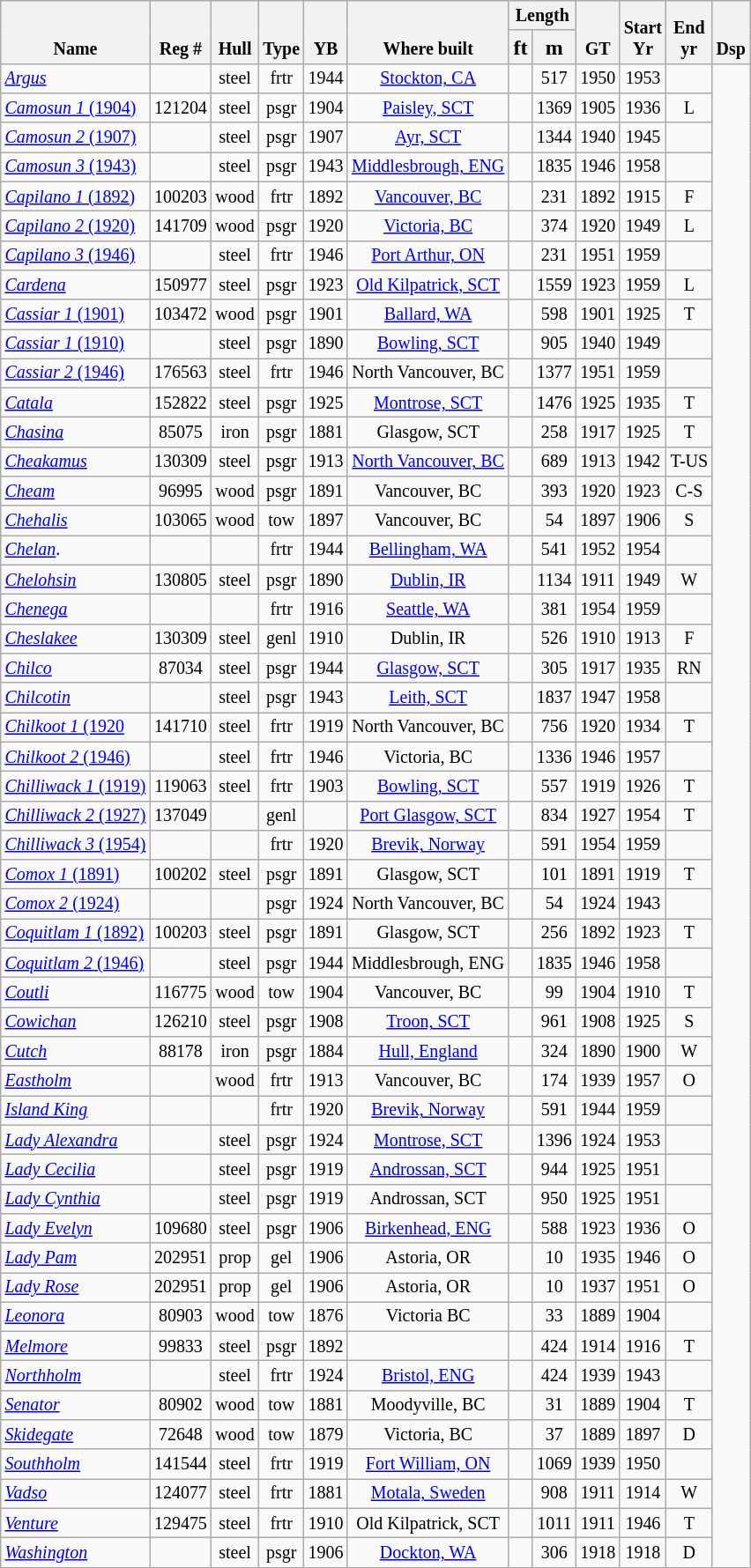<table class="wikitable collapsible sortable">
<tr valign=bottom style="font-size:10pt">
<th rowspan=2>Name</th>
<th rowspan=2>Reg #</th>
<th rowspan=2>Hull</th>
<th rowspan=2>Type</th>
<th rowspan=2>YB</th>
<th rowspan=2>Where built</th>
<th colspan=2>Length</th>
<th rowspan=2><strong>GT</strong></th>
<th rowspan=2>Start<br>Yr</th>
<th rowspan=2>End <br>yr</th>
<th rowspan=2>Dsp</th>
</tr>
<tr>
<th>ft</th>
<th>m<br></th>
</tr>
<tr align=center valign=top style="font-size:10pt">
<td align=left><a href='#'><em>Argus</em></a></td>
<td></td>
<td>steel</td>
<td>frtr</td>
<td>1944</td>
<td><a href='#'>Stockton, CA</a></td>
<td></td>
<td>517</td>
<td>1950</td>
<td>1953</td>
<td><br></td>
</tr>
<tr align=center valign=top style="font-size:10pt">
<td align=left><a href='#'><em>Camosun 1</em> (1904)</a></td>
<td>121204</td>
<td>steel</td>
<td>psgr</td>
<td>1904</td>
<td><a href='#'>Paisley, SCT</a></td>
<td></td>
<td>1369</td>
<td>1905</td>
<td>1936</td>
<td>L<br></td>
</tr>
<tr align=center valign=top style="font-size:10pt">
<td align=left><a href='#'><em>Camosun 2</em> (1907)</a></td>
<td></td>
<td>steel</td>
<td>psgr</td>
<td>1907</td>
<td><a href='#'>Ayr, SCT</a></td>
<td></td>
<td>1344</td>
<td>1940</td>
<td>1945</td>
<td><br></td>
</tr>
<tr align=center valign=top style="font-size:10pt">
<td align=left><a href='#'><em>Camosun 3</em> (1943)</a></td>
<td></td>
<td>steel</td>
<td>psgr</td>
<td>1943</td>
<td><a href='#'>Middlesbrough, ENG</a></td>
<td></td>
<td>1835</td>
<td>1946</td>
<td>1958</td>
<td><br></td>
</tr>
<tr align=center valign=top style="font-size:10pt">
<td align=left><a href='#'><em>Capilano 1</em> (1892)</a></td>
<td>100203</td>
<td>wood</td>
<td>frtr</td>
<td>1892</td>
<td><a href='#'>Vancouver, BC</a></td>
<td></td>
<td>231</td>
<td>1892</td>
<td>1915</td>
<td>F<br></td>
</tr>
<tr align=center valign=top style="font-size:10pt">
<td align=left><a href='#'><em>Capilano 2</em> (1920)</a></td>
<td>141709</td>
<td>wood</td>
<td>psgr</td>
<td>1920</td>
<td><a href='#'>Victoria, BC</a></td>
<td></td>
<td>374</td>
<td>1920</td>
<td>1949</td>
<td>L<br></td>
</tr>
<tr align=center valign=top style="font-size:10pt">
<td align=left><a href='#'><em>Capilano 3</em> (1946)</a></td>
<td></td>
<td>steel</td>
<td>frtr</td>
<td>1946</td>
<td><a href='#'>Port Arthur, ON</a></td>
<td></td>
<td>231</td>
<td>1951</td>
<td>1959</td>
<td><br></td>
</tr>
<tr align=center valign=top style="font-size:10pt">
<td align=left><a href='#'><em>Cardena</em></a></td>
<td>150977</td>
<td>steel</td>
<td>psgr</td>
<td>1923</td>
<td><a href='#'>Old Kilpatrick, SCT</a></td>
<td></td>
<td>1559</td>
<td>1923</td>
<td>1959</td>
<td>L<br></td>
</tr>
<tr align=center valign=top style="font-size:10pt">
<td align=left><a href='#'><em>Cassiar 1</em> (1901)</a></td>
<td>103472</td>
<td>wood</td>
<td>psgr</td>
<td>1901</td>
<td><a href='#'>Ballard, WA</a></td>
<td></td>
<td>598</td>
<td>1901</td>
<td>1925</td>
<td>T<br></td>
</tr>
<tr align=center valign=top style="font-size:10pt">
<td align=left><a href='#'><em>Cassiar 1</em> (1910)</a></td>
<td></td>
<td>steel</td>
<td>psgr</td>
<td>1890</td>
<td><a href='#'>Bowling, SCT</a></td>
<td></td>
<td>905</td>
<td>1940</td>
<td>1949</td>
<td><br></td>
</tr>
<tr align=center valign=top style="font-size:10pt">
<td align=left><a href='#'><em>Cassiar 2</em> (1946)</a></td>
<td>176563</td>
<td>steel</td>
<td>frtr</td>
<td>1946</td>
<td>North Vancouver, BC</td>
<td></td>
<td>1377</td>
<td>1951</td>
<td>1959</td>
<td><br></td>
</tr>
<tr align=center valign=top style="font-size:10pt">
<td align=left><a href='#'><em>Catala</em></a></td>
<td>152822</td>
<td>steel</td>
<td>psgr</td>
<td>1925</td>
<td><a href='#'>Montrose, SCT</a></td>
<td></td>
<td>1476</td>
<td>1925</td>
<td>1935</td>
<td>T<br></td>
</tr>
<tr align=center valign=top style="font-size:10pt">
<td align=left><em><a href='#'>Chasina</a></em></td>
<td>85075</td>
<td>iron</td>
<td>psgr</td>
<td>1881</td>
<td>Glasgow, SCT</td>
<td></td>
<td>258</td>
<td>1917</td>
<td>1925</td>
<td>T<br></td>
</tr>
<tr align=center valign=top style="font-size:10pt">
<td align=left><a href='#'><em>Cheakamus</em></a></td>
<td>130309</td>
<td>steel</td>
<td>psgr</td>
<td>1913</td>
<td><a href='#'>North Vancouver, BC</a></td>
<td></td>
<td>689</td>
<td>1913</td>
<td>1942</td>
<td>T-US<br></td>
</tr>
<tr align=center valign=top style="font-size:10pt">
<td align=left><a href='#'><em>Cheam</em></a></td>
<td>96995</td>
<td>wood</td>
<td>psgr</td>
<td>1891</td>
<td>Vancouver, BC</td>
<td></td>
<td>393</td>
<td>1920</td>
<td>1923</td>
<td>C-S<br></td>
</tr>
<tr align=center valign=top style="font-size:10pt">
<td align=left><a href='#'><em>Chehalis</em></a></td>
<td>103065</td>
<td>wood</td>
<td>tow</td>
<td>1897</td>
<td>Vancouver, BC</td>
<td></td>
<td>54</td>
<td>1897</td>
<td>1906</td>
<td>S<br></td>
</tr>
<tr align=center valign=top style="font-size:10pt">
<td align=left><a href='#'><em>Chelan</em></a>.</td>
<td></td>
<td></td>
<td>frtr</td>
<td>1944</td>
<td><a href='#'>Bellingham, WA</a></td>
<td></td>
<td>541</td>
<td>1952</td>
<td>1954</td>
<td><br></td>
</tr>
<tr align=center valign=top style="font-size:10pt">
<td align=left><a href='#'><em>Chelohsin</em></a></td>
<td>130805</td>
<td>steel</td>
<td>psgr</td>
<td>1890</td>
<td><a href='#'>Dublin, IR</a></td>
<td></td>
<td>1134</td>
<td>1911</td>
<td>1949</td>
<td>W<br></td>
</tr>
<tr align=center valign=top style="font-size:10pt">
<td align=left><a href='#'><em>Chenega</em></a></td>
<td></td>
<td></td>
<td>frtr</td>
<td>1916</td>
<td><a href='#'>Seattle, WA</a></td>
<td></td>
<td>381</td>
<td>1954</td>
<td>1959</td>
<td><br></td>
</tr>
<tr align=center valign=top style="font-size:10pt">
<td align=left><em><a href='#'>Cheslakee</a></em></td>
<td>130309</td>
<td>steel</td>
<td>genl</td>
<td>1910</td>
<td>Dublin, IR</td>
<td></td>
<td>526</td>
<td>1910</td>
<td>1913</td>
<td>F<br></td>
</tr>
<tr align=center valign=top style="font-size:10pt">
<td align=left><a href='#'><em>Chilco</em></a></td>
<td>87034</td>
<td>steel</td>
<td>psgr</td>
<td>1944</td>
<td><a href='#'>Glasgow, SCT</a></td>
<td></td>
<td>305</td>
<td>1917</td>
<td>1935</td>
<td>RN<br></td>
</tr>
<tr align=center valign=top style="font-size:10pt">
<td align=left><a href='#'><em>Chilcotin</em></a></td>
<td></td>
<td>steel</td>
<td>psgr</td>
<td>1943</td>
<td><a href='#'>Leith, SCT</a></td>
<td></td>
<td>1837</td>
<td>1947</td>
<td>1958</td>
<td><br></td>
</tr>
<tr align=center valign=top style="font-size:10pt">
<td align=left><a href='#'><em>Chilkoot 1</em> (1920</a></td>
<td>141710</td>
<td>steel</td>
<td>frtr</td>
<td>1919</td>
<td>North Vancouver, BC</td>
<td></td>
<td>756</td>
<td>1920</td>
<td>1934</td>
<td>T<br></td>
</tr>
<tr align=center valign=top style="font-size:10pt">
<td align=left><a href='#'><em>Chilkoot 2</em> (1946)</a></td>
<td></td>
<td>steel</td>
<td>frtr</td>
<td>1946</td>
<td>Victoria, BC</td>
<td></td>
<td>1336</td>
<td>1946</td>
<td>1957</td>
<td><br></td>
</tr>
<tr align=center valign=top style="font-size:10pt">
<td align=left><a href='#'><em>Chilliwack 1</em> (1919)</a></td>
<td>119063</td>
<td>steel</td>
<td>frtr</td>
<td>1903</td>
<td><a href='#'>Bowling, SCT</a></td>
<td></td>
<td>557</td>
<td>1919</td>
<td>1926</td>
<td>T<br></td>
</tr>
<tr align=center valign=top style="font-size:10pt">
<td align=left><a href='#'><em>Chilliwack 2</em> (1927)</a></td>
<td>137049</td>
<td></td>
<td>genl</td>
<td></td>
<td><a href='#'>Port Glasgow, SCT</a></td>
<td></td>
<td>834</td>
<td>1927</td>
<td>1954</td>
<td>T<br></td>
</tr>
<tr align=center valign=top style="font-size:10pt">
<td align=left><a href='#'><em>Chilliwack 3</em> (1954)</a></td>
<td></td>
<td></td>
<td>frtr</td>
<td>1920</td>
<td><a href='#'>Brevik, Norway</a></td>
<td></td>
<td>591</td>
<td>1954</td>
<td>1959</td>
<td><br></td>
</tr>
<tr align=center valign=top style="font-size:10pt">
<td align=left><a href='#'><em>Comox 1</em> (1891)</a></td>
<td>100202</td>
<td>steel</td>
<td>psgr</td>
<td>1891</td>
<td>Glasgow, SCT</td>
<td></td>
<td>101</td>
<td>1891</td>
<td>1919</td>
<td>T<br></td>
</tr>
<tr align=center valign=top style="font-size:10pt">
<td align=left><a href='#'><em>Comox 2</em> (1924)</a></td>
<td></td>
<td></td>
<td>psgr</td>
<td>1924</td>
<td>North Vancouver, BC</td>
<td></td>
<td>54</td>
<td>1924</td>
<td>1943</td>
<td><br></td>
</tr>
<tr align=center valign=top style="font-size:10pt">
<td align=left><a href='#'><em>Coquitlam 1</em> (1892)</a></td>
<td>100203</td>
<td>steel</td>
<td>psgr</td>
<td>1891</td>
<td>Glasgow, SCT</td>
<td></td>
<td>256</td>
<td>1892</td>
<td>1923</td>
<td>T<br></td>
</tr>
<tr align=center valign=top style="font-size:10pt">
<td align=left><a href='#'><em>Coquitlam 2</em> (1946)</a></td>
<td></td>
<td>steel</td>
<td>psgr</td>
<td>1944</td>
<td>Middlesbrough, ENG</td>
<td></td>
<td>1835</td>
<td>1946</td>
<td>1958</td>
<td><br></td>
</tr>
<tr align=center valign=top style="font-size:10pt">
<td align=left><a href='#'><em>Coutli</em></a></td>
<td>116775</td>
<td>wood</td>
<td>tow</td>
<td>1904</td>
<td>Vancouver, BC</td>
<td></td>
<td>99</td>
<td>1904</td>
<td>1910</td>
<td>T<br></td>
</tr>
<tr align=center valign=top style="font-size:10pt">
<td align=left><a href='#'><em>Cowichan</em></a></td>
<td>126210</td>
<td>steel</td>
<td>psgr</td>
<td>1908</td>
<td><a href='#'>Troon, SCT</a></td>
<td></td>
<td>961</td>
<td>1908</td>
<td>1925</td>
<td>S<br></td>
</tr>
<tr align=center valign=top style="font-size:10pt">
<td align=left><a href='#'><em>Cutch</em></a></td>
<td>88178</td>
<td>iron</td>
<td>psgr</td>
<td>1884</td>
<td><a href='#'>Hull, England</a></td>
<td></td>
<td>324</td>
<td>1890</td>
<td>1900</td>
<td>W<br></td>
</tr>
<tr align=center valign=top style="font-size:10pt">
<td align=left><em><a href='#'>Eastholm</a></em></td>
<td></td>
<td>wood</td>
<td>frtr</td>
<td>1913</td>
<td>Vancouver, BC</td>
<td></td>
<td>174</td>
<td>1939</td>
<td>1957</td>
<td>O<br></td>
</tr>
<tr align=center valign=top style="font-size:10pt">
<td align=left><em><a href='#'>Island King</a></em></td>
<td></td>
<td></td>
<td>frtr</td>
<td>1920</td>
<td><a href='#'>Brevik, Norway</a></td>
<td></td>
<td>591</td>
<td>1944</td>
<td>1959</td>
<td><br></td>
</tr>
<tr align=center valign=top style="font-size:10pt">
<td align=left><em><a href='#'>Lady Alexandra</a></em></td>
<td></td>
<td>steel</td>
<td>psgr</td>
<td>1924</td>
<td><a href='#'>Montrose, SCT</a></td>
<td></td>
<td>1396</td>
<td>1924</td>
<td>1953</td>
<td><br></td>
</tr>
<tr align=center valign=top style="font-size:10pt">
<td align=left><em><a href='#'>Lady Cecilia</a></em></td>
<td></td>
<td>steel</td>
<td>psgr</td>
<td>1919</td>
<td><a href='#'>Androssan, SCT</a></td>
<td></td>
<td>944</td>
<td>1925</td>
<td>1951</td>
<td><br></td>
</tr>
<tr align=center valign=top style="font-size:10pt">
<td align=left><em><a href='#'>Lady Cynthia</a></em></td>
<td></td>
<td>steel</td>
<td>psgr</td>
<td>1919</td>
<td>Androssan, SCT</td>
<td></td>
<td>950</td>
<td>1925</td>
<td>1951</td>
<td><br></td>
</tr>
<tr align=center valign=top style="font-size:10pt">
<td align=left><a href='#'><em>Lady Evelyn</em></a></td>
<td>109680</td>
<td>steel</td>
<td>psgr</td>
<td>1906</td>
<td><a href='#'>Birkenhead, ENG</a></td>
<td></td>
<td>588</td>
<td>1923</td>
<td>1936</td>
<td>O<br></td>
</tr>
<tr align=center valign=top style="font-size:10pt">
<td align=left><em><a href='#'>Lady Pam</a></em></td>
<td>202951</td>
<td>prop</td>
<td>gel</td>
<td>1906</td>
<td>Astoria, OR</td>
<td></td>
<td>10</td>
<td>1935</td>
<td>1946</td>
<td>O<br></td>
</tr>
<tr align=center valign=top style="font-size:10pt">
<td align=left><a href='#'><em>Lady Rose</em></a></td>
<td>202951</td>
<td>prop</td>
<td>gel</td>
<td>1906</td>
<td>Astoria, OR</td>
<td></td>
<td>10</td>
<td>1937</td>
<td>1951</td>
<td>O<br></td>
</tr>
<tr align=center valign=top style="font-size:10pt">
<td align=left><a href='#'><em>Leonora</em></a></td>
<td>80903</td>
<td>wood</td>
<td>tow</td>
<td>1876</td>
<td>Victoria BC</td>
<td></td>
<td>33</td>
<td>1889</td>
<td>1904</td>
<td><br></td>
</tr>
<tr align=center valign=top style="font-size:10pt">
<td align=left><a href='#'><em>Melmore</em></a></td>
<td>99833</td>
<td>steel</td>
<td>psgr</td>
<td>1892</td>
<td></td>
<td></td>
<td>424</td>
<td>1914</td>
<td>1916</td>
<td>T<br></td>
</tr>
<tr align=center valign=top style="font-size:10pt">
<td align=left><em><a href='#'>Northholm</a></em></td>
<td></td>
<td>steel</td>
<td>frtr</td>
<td>1924</td>
<td><a href='#'>Bristol, ENG</a></td>
<td></td>
<td>424</td>
<td>1939</td>
<td>1943</td>
<td><br></td>
</tr>
<tr align=center valign=top style="font-size:10pt">
<td align=left><a href='#'><em>Senator</em></a></td>
<td>80902</td>
<td>wood</td>
<td>tow</td>
<td>1881</td>
<td>Moodyville, BC</td>
<td></td>
<td>31</td>
<td>1889</td>
<td>1904</td>
<td>T<br></td>
</tr>
<tr align=center valign=top style="font-size:10pt">
<td align=left><a href='#'><em>Skidegate</em></a></td>
<td>72648</td>
<td>wood</td>
<td>tow</td>
<td>1879</td>
<td>Victoria, BC</td>
<td></td>
<td>37</td>
<td>1889</td>
<td>1897</td>
<td>D<br></td>
</tr>
<tr align=center valign=top style="font-size:10pt">
<td align=left><em><a href='#'>Southholm</a></em></td>
<td>141544</td>
<td>steel</td>
<td>frtr</td>
<td>1919</td>
<td><a href='#'>Fort William, ON</a></td>
<td></td>
<td>1069</td>
<td>1939</td>
<td>1950</td>
<td><br></td>
</tr>
<tr align=center valign=top style="font-size:10pt">
<td align=left><a href='#'><em>Vadso</em></a></td>
<td>124077</td>
<td>steel</td>
<td>frtr</td>
<td>1881</td>
<td><a href='#'>Motala, Sweden</a></td>
<td></td>
<td>908</td>
<td>1911</td>
<td>1914</td>
<td>W<br></td>
</tr>
<tr align=center valign=top style="font-size:10pt">
<td align=left><a href='#'><em>Venture</em></a></td>
<td>129475</td>
<td>steel</td>
<td>frtr</td>
<td>1910</td>
<td>Old Kilpatrick, SCT</td>
<td></td>
<td>1011</td>
<td>1911</td>
<td>1946</td>
<td>T<br></td>
</tr>
<tr align=center valign=top style="font-size:10pt">
<td align=left><a href='#'><em>Washington</em></a></td>
<td></td>
<td>steel</td>
<td>psgr</td>
<td>1906</td>
<td><a href='#'>Dockton, WA</a></td>
<td></td>
<td>306</td>
<td>1918</td>
<td>1918</td>
<td>D</td>
</tr>
<tr>
</tr>
</table>
